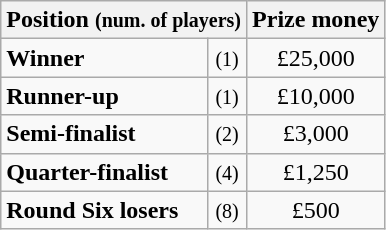<table class="wikitable">
<tr>
<th colspan=2>Position <small>(num. of players)</small></th>
<th>Prize money</th>
</tr>
<tr>
<td><strong>Winner</strong></td>
<td align=center><small>(1)</small></td>
<td align=center>£25,000</td>
</tr>
<tr>
<td><strong>Runner-up</strong></td>
<td align=center><small>(1)</small></td>
<td align=center>£10,000</td>
</tr>
<tr>
<td><strong>Semi-finalist</strong></td>
<td align=center><small>(2)</small></td>
<td align=center>£3,000</td>
</tr>
<tr>
<td><strong>Quarter-finalist</strong></td>
<td align=center><small>(4)</small></td>
<td align=center>£1,250</td>
</tr>
<tr>
<td><strong>Round Six losers</strong></td>
<td align=center><small>(8)</small></td>
<td align=center>£500</td>
</tr>
</table>
